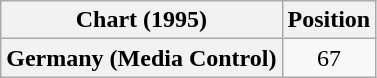<table class="wikitable plainrowheaders" style="text-align:center">
<tr>
<th>Chart (1995)</th>
<th>Position</th>
</tr>
<tr>
<th scope="row">Germany (Media Control)</th>
<td style="text-align:center;">67</td>
</tr>
</table>
